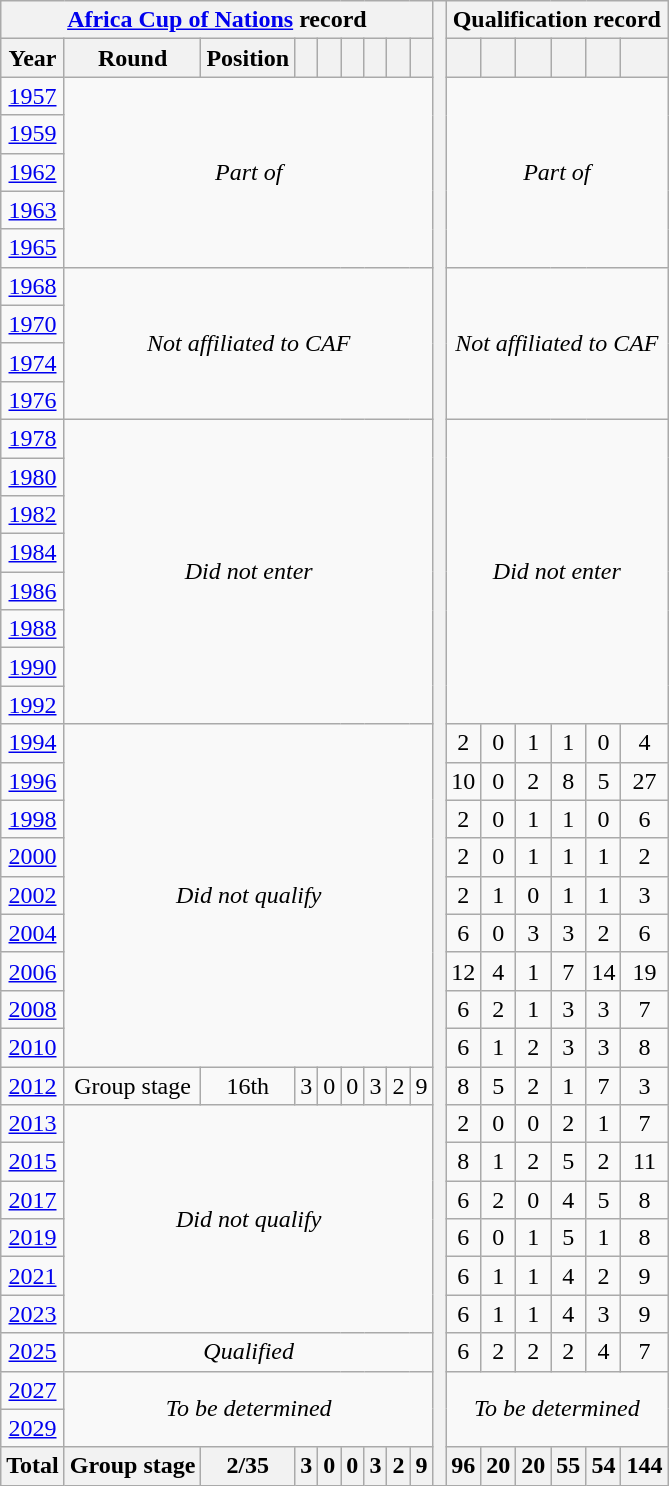<table class="wikitable" style="text-align: center;">
<tr>
<th colspan=9><a href='#'>Africa Cup of Nations</a> record</th>
<th rowspan="40" width="1"></th>
<th colspan=6>Qualification record</th>
</tr>
<tr>
<th>Year</th>
<th>Round</th>
<th>Position</th>
<th></th>
<th></th>
<th></th>
<th></th>
<th></th>
<th></th>
<th></th>
<th></th>
<th></th>
<th></th>
<th></th>
<th></th>
</tr>
<tr>
<td> <a href='#'>1957</a></td>
<td colspan=8 rowspan=5><em>Part of </em></td>
<td colspan=8 rowspan=5><em>Part of </em></td>
</tr>
<tr>
<td> <a href='#'>1959</a></td>
</tr>
<tr>
<td> <a href='#'>1962</a></td>
</tr>
<tr>
<td> <a href='#'>1963</a></td>
</tr>
<tr>
<td> <a href='#'>1965</a></td>
</tr>
<tr>
<td> <a href='#'>1968</a></td>
<td colspan=8 rowspan=4><em>Not affiliated to CAF</em></td>
<td colspan=8 rowspan=4><em>Not affiliated to CAF</em></td>
</tr>
<tr>
<td> <a href='#'>1970</a></td>
</tr>
<tr>
<td> <a href='#'>1974</a></td>
</tr>
<tr>
<td> <a href='#'>1976</a></td>
</tr>
<tr>
<td> <a href='#'>1978</a></td>
<td colspan=8 rowspan=8><em>Did not enter</em></td>
<td colspan=8 rowspan=8><em>Did not enter</em></td>
</tr>
<tr>
<td> <a href='#'>1980</a></td>
</tr>
<tr>
<td> <a href='#'>1982</a></td>
</tr>
<tr>
<td> <a href='#'>1984</a></td>
</tr>
<tr>
<td> <a href='#'>1986</a></td>
</tr>
<tr>
<td> <a href='#'>1988</a></td>
</tr>
<tr>
<td> <a href='#'>1990</a></td>
</tr>
<tr>
<td> <a href='#'>1992</a></td>
</tr>
<tr>
<td> <a href='#'>1994</a></td>
<td colspan=8 rowspan=9><em>Did not qualify</em></td>
<td>2</td>
<td>0</td>
<td>1</td>
<td>1</td>
<td>0</td>
<td>4</td>
</tr>
<tr>
<td> <a href='#'>1996</a></td>
<td>10</td>
<td>0</td>
<td>2</td>
<td>8</td>
<td>5</td>
<td>27</td>
</tr>
<tr>
<td> <a href='#'>1998</a></td>
<td>2</td>
<td>0</td>
<td>1</td>
<td>1</td>
<td>0</td>
<td>6</td>
</tr>
<tr>
<td>  <a href='#'>2000</a></td>
<td>2</td>
<td>0</td>
<td>1</td>
<td>1</td>
<td>1</td>
<td>2</td>
</tr>
<tr>
<td> <a href='#'>2002</a></td>
<td>2</td>
<td>1</td>
<td>0</td>
<td>1</td>
<td>1</td>
<td>3</td>
</tr>
<tr>
<td> <a href='#'>2004</a></td>
<td>6</td>
<td>0</td>
<td>3</td>
<td>3</td>
<td>2</td>
<td>6</td>
</tr>
<tr>
<td> <a href='#'>2006</a></td>
<td>12</td>
<td>4</td>
<td>1</td>
<td>7</td>
<td>14</td>
<td>19</td>
</tr>
<tr>
<td> <a href='#'>2008</a></td>
<td>6</td>
<td>2</td>
<td>1</td>
<td>3</td>
<td>3</td>
<td>7</td>
</tr>
<tr>
<td> <a href='#'>2010</a></td>
<td>6</td>
<td>1</td>
<td>2</td>
<td>3</td>
<td>3</td>
<td>8</td>
</tr>
<tr>
<td>  <a href='#'>2012</a></td>
<td>Group stage</td>
<td>16th</td>
<td>3</td>
<td>0</td>
<td>0</td>
<td>3</td>
<td>2</td>
<td>9</td>
<td>8</td>
<td>5</td>
<td>2</td>
<td>1</td>
<td>7</td>
<td>3</td>
</tr>
<tr>
<td> <a href='#'>2013</a></td>
<td colspan=8 rowspan=6><em>Did not qualify</em></td>
<td>2</td>
<td>0</td>
<td>0</td>
<td>2</td>
<td>1</td>
<td>7</td>
</tr>
<tr>
<td> <a href='#'>2015</a></td>
<td>8</td>
<td>1</td>
<td>2</td>
<td>5</td>
<td>2</td>
<td>11</td>
</tr>
<tr>
<td> <a href='#'>2017</a></td>
<td>6</td>
<td>2</td>
<td>0</td>
<td>4</td>
<td>5</td>
<td>8</td>
</tr>
<tr>
<td> <a href='#'>2019</a></td>
<td>6</td>
<td>0</td>
<td>1</td>
<td>5</td>
<td>1</td>
<td>8</td>
</tr>
<tr>
<td> <a href='#'>2021</a></td>
<td>6</td>
<td>1</td>
<td>1</td>
<td>4</td>
<td>2</td>
<td>9</td>
</tr>
<tr>
<td> <a href='#'>2023</a></td>
<td>6</td>
<td>1</td>
<td>1</td>
<td>4</td>
<td>3</td>
<td>9</td>
</tr>
<tr>
<td> <a href='#'>2025</a></td>
<td colspan="8" rowspan="1"><em>Qualified</em></td>
<td>6</td>
<td>2</td>
<td>2</td>
<td>2</td>
<td>4</td>
<td>7</td>
</tr>
<tr>
<td>   <a href='#'>2027</a></td>
<td colspan="8" rowspan="2"><em>To be determined</em></td>
<td colspan="6" rowspan="2"><em>To be determined</em></td>
</tr>
<tr>
<td> <a href='#'>2029</a></td>
</tr>
<tr>
<th>Total</th>
<th>Group stage</th>
<th>2/35</th>
<th>3</th>
<th>0</th>
<th>0</th>
<th>3</th>
<th>2</th>
<th>9</th>
<th>96</th>
<th>20</th>
<th>20</th>
<th>55</th>
<th>54</th>
<th>144</th>
</tr>
</table>
